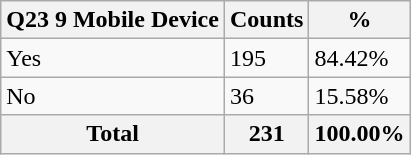<table class="wikitable sortable">
<tr>
<th>Q23 9 Mobile Device</th>
<th>Counts</th>
<th>%</th>
</tr>
<tr>
<td>Yes</td>
<td>195</td>
<td>84.42%</td>
</tr>
<tr>
<td>No</td>
<td>36</td>
<td>15.58%</td>
</tr>
<tr>
<th>Total</th>
<th>231</th>
<th>100.00%</th>
</tr>
</table>
